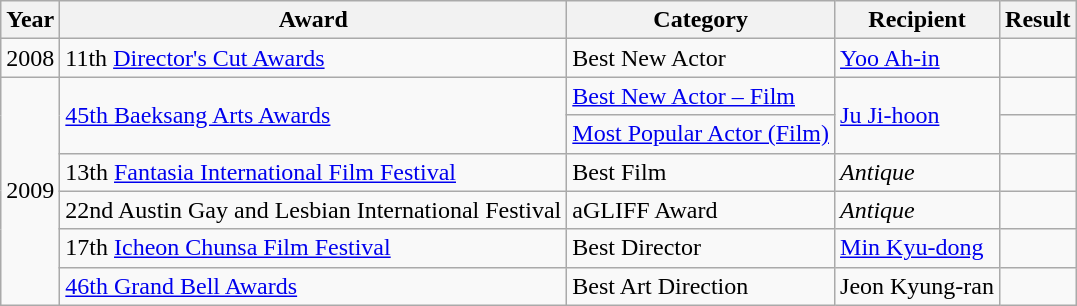<table class="wikitable sortable">
<tr>
<th>Year</th>
<th>Award</th>
<th>Category</th>
<th>Recipient</th>
<th>Result</th>
</tr>
<tr>
<td>2008</td>
<td>11th <a href='#'>Director's Cut Awards</a></td>
<td>Best New Actor</td>
<td><a href='#'>Yoo Ah-in</a></td>
<td></td>
</tr>
<tr>
<td rowspan=6>2009</td>
<td rowspan=2><a href='#'>45th Baeksang Arts Awards</a></td>
<td><a href='#'>Best New Actor – Film</a></td>
<td rowspan=2><a href='#'>Ju Ji-hoon</a></td>
<td></td>
</tr>
<tr>
<td><a href='#'>Most Popular Actor (Film)</a></td>
<td></td>
</tr>
<tr>
<td>13th <a href='#'>Fantasia International Film Festival</a></td>
<td>Best Film</td>
<td><em>Antique</em></td>
<td></td>
</tr>
<tr>
<td>22nd Austin Gay and Lesbian International Festival</td>
<td>aGLIFF Award</td>
<td><em>Antique</em></td>
<td></td>
</tr>
<tr>
<td>17th <a href='#'>Icheon Chunsa Film Festival</a></td>
<td>Best Director</td>
<td><a href='#'>Min Kyu-dong</a></td>
<td></td>
</tr>
<tr>
<td><a href='#'>46th Grand Bell Awards</a></td>
<td>Best Art Direction</td>
<td>Jeon Kyung-ran</td>
<td></td>
</tr>
</table>
